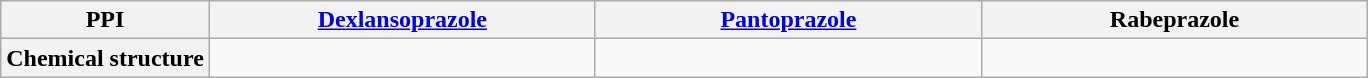<table class="wikitable">
<tr>
<th>PPI</th>
<th style="width: 250px;"><a href='#'>Dexlansoprazole</a></th>
<th style="width: 250px;"><a href='#'>Pantoprazole</a></th>
<th style="width: 250px;">Rabeprazole</th>
</tr>
<tr>
<th>Chemical structure</th>
<td style="text-align: center;"></td>
<td style="text-align: center;"></td>
<td style="text-align: center;"></td>
</tr>
</table>
